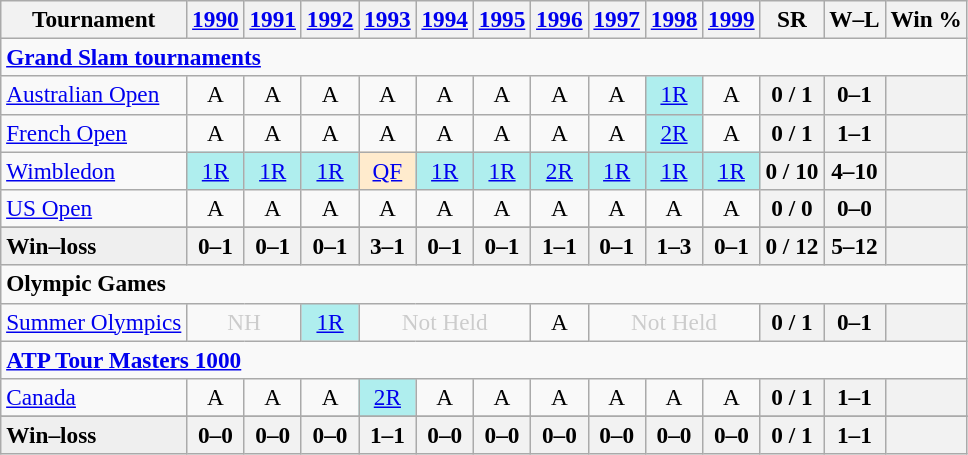<table class=wikitable style="text-align:center; font-size:97%">
<tr>
<th>Tournament</th>
<th><a href='#'>1990</a></th>
<th><a href='#'>1991</a></th>
<th><a href='#'>1992</a></th>
<th><a href='#'>1993</a></th>
<th><a href='#'>1994</a></th>
<th><a href='#'>1995</a></th>
<th><a href='#'>1996</a></th>
<th><a href='#'>1997</a></th>
<th><a href='#'>1998</a></th>
<th><a href='#'>1999</a></th>
<th>SR</th>
<th>W–L</th>
<th>Win %</th>
</tr>
<tr>
<td colspan=23 align=left><strong><a href='#'>Grand Slam tournaments</a></strong></td>
</tr>
<tr>
<td align=left><a href='#'>Australian Open</a></td>
<td>A</td>
<td>A</td>
<td>A</td>
<td>A</td>
<td>A</td>
<td>A</td>
<td>A</td>
<td>A</td>
<td bgcolor=afeeee><a href='#'>1R</a></td>
<td>A</td>
<th>0 / 1</th>
<th>0–1</th>
<th></th>
</tr>
<tr>
<td align=left><a href='#'>French Open</a></td>
<td>A</td>
<td>A</td>
<td>A</td>
<td>A</td>
<td>A</td>
<td>A</td>
<td>A</td>
<td>A</td>
<td bgcolor=afeeee><a href='#'>2R</a></td>
<td>A</td>
<th>0 / 1</th>
<th>1–1</th>
<th></th>
</tr>
<tr>
<td align=left><a href='#'>Wimbledon</a></td>
<td bgcolor=afeeee><a href='#'>1R</a></td>
<td bgcolor=afeeee><a href='#'>1R</a></td>
<td bgcolor=afeeee><a href='#'>1R</a></td>
<td bgcolor=ffebcd><a href='#'>QF</a></td>
<td bgcolor=afeeee><a href='#'>1R</a></td>
<td bgcolor=afeeee><a href='#'>1R</a></td>
<td bgcolor=afeeee><a href='#'>2R</a></td>
<td bgcolor=afeeee><a href='#'>1R</a></td>
<td bgcolor=afeeee><a href='#'>1R</a></td>
<td bgcolor=afeeee><a href='#'>1R</a></td>
<th>0 / 10</th>
<th>4–10</th>
<th></th>
</tr>
<tr>
<td align=left><a href='#'>US Open</a></td>
<td>A</td>
<td>A</td>
<td>A</td>
<td>A</td>
<td>A</td>
<td>A</td>
<td>A</td>
<td>A</td>
<td>A</td>
<td>A</td>
<th>0 / 0</th>
<th>0–0</th>
<th></th>
</tr>
<tr>
</tr>
<tr style=font-weight:bold;background:#efefef>
<td style=text-align:left>Win–loss</td>
<th>0–1</th>
<th>0–1</th>
<th>0–1</th>
<th>3–1</th>
<th>0–1</th>
<th>0–1</th>
<th>1–1</th>
<th>0–1</th>
<th>1–3</th>
<th>0–1</th>
<th>0 / 12</th>
<th>5–12</th>
<th></th>
</tr>
<tr>
<td colspan=22 align=left><strong>Olympic Games</strong></td>
</tr>
<tr>
<td align=left><a href='#'>Summer Olympics</a></td>
<td colspan=2 style=color:#cccccc>NH</td>
<td style=background:#afeeee><a href='#'>1R</a></td>
<td colspan=3 style=color:#cccccc>Not Held</td>
<td>A</td>
<td colspan=3 style=color:#cccccc>Not Held</td>
<th>0 / 1</th>
<th>0–1</th>
<th></th>
</tr>
<tr>
<td colspan=25 style=text-align:left><strong><a href='#'>ATP Tour Masters 1000</a></strong></td>
</tr>
<tr>
<td align=left><a href='#'>Canada</a></td>
<td>A</td>
<td>A</td>
<td>A</td>
<td bgcolor=afeeee><a href='#'>2R</a></td>
<td>A</td>
<td>A</td>
<td>A</td>
<td>A</td>
<td>A</td>
<td>A</td>
<th>0 / 1</th>
<th>1–1</th>
<th></th>
</tr>
<tr>
</tr>
<tr style=font-weight:bold;background:#efefef>
<td style=text-align:left>Win–loss</td>
<th>0–0</th>
<th>0–0</th>
<th>0–0</th>
<th>1–1</th>
<th>0–0</th>
<th>0–0</th>
<th>0–0</th>
<th>0–0</th>
<th>0–0</th>
<th>0–0</th>
<th>0 / 1</th>
<th>1–1</th>
<th></th>
</tr>
</table>
